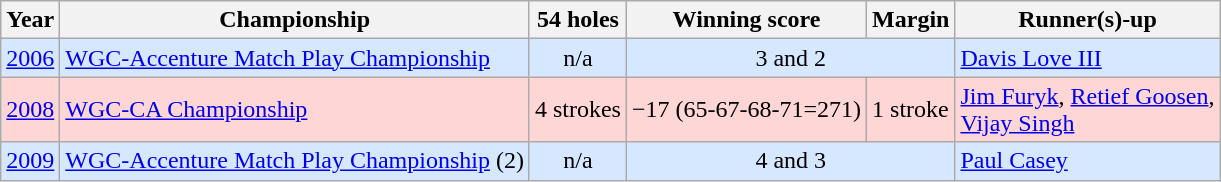<table class="wikitable">
<tr>
<th>Year</th>
<th>Championship</th>
<th>54 holes</th>
<th>Winning score</th>
<th>Margin</th>
<th>Runner(s)-up</th>
</tr>
<tr style="background:#D6E8FF;">
<td><a href='#'>2006</a></td>
<td><a href='#'>WGC-Accenture Match Play Championship</a></td>
<td align=center>n/a</td>
<td align=center colspan=2>3 and 2</td>
<td> <a href='#'>Davis Love III</a></td>
</tr>
<tr style="background:#FFD6D6;">
<td><a href='#'>2008</a></td>
<td><a href='#'>WGC-CA Championship</a></td>
<td>4 strokes</td>
<td>−17 (65-67-68-71=271)</td>
<td>1 stroke</td>
<td> <a href='#'>Jim Furyk</a>,  <a href='#'>Retief Goosen</a>,<br> <a href='#'>Vijay Singh</a></td>
</tr>
<tr style="background:#D6E8FF;">
<td><a href='#'>2009</a></td>
<td><a href='#'>WGC-Accenture Match Play Championship</a> (2)</td>
<td align=center>n/a</td>
<td align=center colspan=2>4 and 3</td>
<td> <a href='#'>Paul Casey</a></td>
</tr>
</table>
